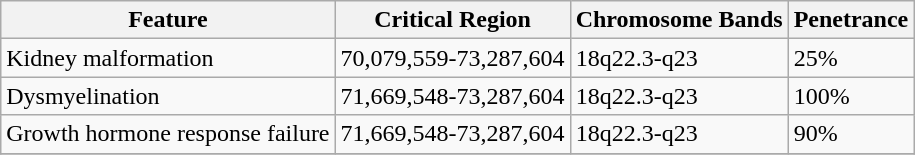<table class="wikitable">
<tr>
<th>Feature</th>
<th>Critical Region</th>
<th>Chromosome Bands</th>
<th>Penetrance</th>
</tr>
<tr>
<td>Kidney malformation</td>
<td>70,079,559-73,287,604</td>
<td>18q22.3-q23</td>
<td>25%</td>
</tr>
<tr>
<td>Dysmyelination</td>
<td>71,669,548-73,287,604</td>
<td>18q22.3-q23</td>
<td>100%</td>
</tr>
<tr>
<td>Growth hormone response failure</td>
<td>71,669,548-73,287,604</td>
<td>18q22.3-q23</td>
<td>90%</td>
</tr>
<tr>
</tr>
</table>
